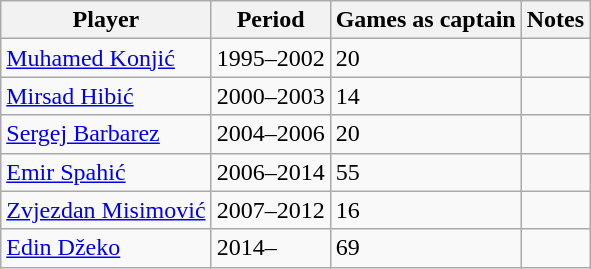<table class=wikitable>
<tr>
<th>Player</th>
<th>Period</th>
<th>Games as captain</th>
<th>Notes</th>
</tr>
<tr>
<td><a href='#'>Muhamed Konjić</a></td>
<td>1995–2002</td>
<td>20</td>
<td></td>
</tr>
<tr>
<td><a href='#'>Mirsad Hibić</a></td>
<td>2000–2003</td>
<td>14</td>
<td></td>
</tr>
<tr>
<td><a href='#'>Sergej Barbarez</a></td>
<td>2004–2006</td>
<td>20</td>
<td></td>
</tr>
<tr>
<td><a href='#'>Emir Spahić</a></td>
<td>2006–2014</td>
<td>55</td>
<td></td>
</tr>
<tr>
<td><a href='#'>Zvjezdan Misimović</a></td>
<td>2007–2012</td>
<td>16</td>
<td></td>
</tr>
<tr>
<td><a href='#'>Edin Džeko</a></td>
<td>2014–</td>
<td>69</td>
<td></td>
</tr>
</table>
